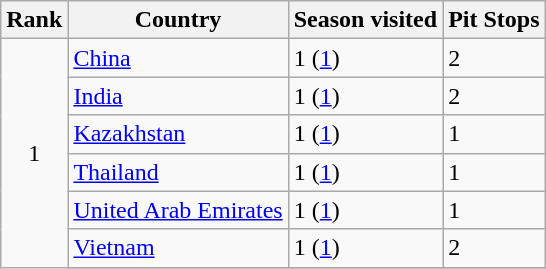<table class="wikitable">
<tr>
<th>Rank</th>
<th>Country</th>
<th>Season visited</th>
<th>Pit Stops</th>
</tr>
<tr>
<td style="text-align:center;" rowspan="7">1</td>
<td><a href='#'>China</a></td>
<td>1 (<a href='#'>1</a>)</td>
<td>2</td>
</tr>
<tr>
<td><a href='#'>India</a></td>
<td>1 (<a href='#'>1</a>)</td>
<td>2</td>
</tr>
<tr>
<td><a href='#'>Kazakhstan</a></td>
<td>1 (<a href='#'>1</a>)</td>
<td>1</td>
</tr>
<tr>
<td><a href='#'>Thailand</a></td>
<td>1 (<a href='#'>1</a>)</td>
<td>1</td>
</tr>
<tr>
<td><a href='#'>United Arab Emirates</a></td>
<td>1 (<a href='#'>1</a>)</td>
<td>1</td>
</tr>
<tr>
<td><a href='#'>Vietnam</a></td>
<td>1 (<a href='#'>1</a>)</td>
<td>2</td>
</tr>
<tr>
</tr>
</table>
